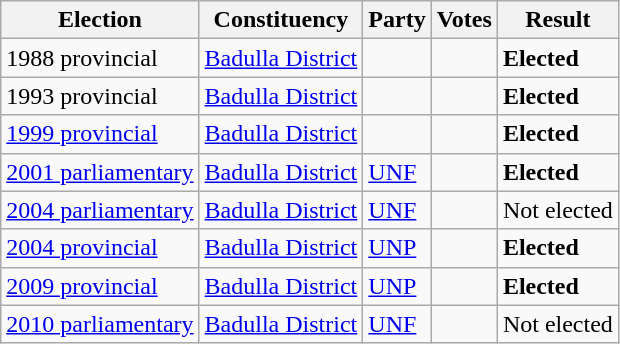<table class="wikitable" style="text-align:left;">
<tr>
<th scope=col>Election</th>
<th scope=col>Constituency</th>
<th scope=col>Party</th>
<th scope=col>Votes</th>
<th scope=col>Result</th>
</tr>
<tr>
<td>1988 provincial</td>
<td><a href='#'>Badulla District</a></td>
<td></td>
<td></td>
<td><strong>Elected</strong></td>
</tr>
<tr>
<td>1993 provincial</td>
<td><a href='#'>Badulla District</a></td>
<td></td>
<td></td>
<td><strong>Elected</strong></td>
</tr>
<tr>
<td><a href='#'>1999 provincial</a></td>
<td><a href='#'>Badulla District</a></td>
<td></td>
<td></td>
<td><strong>Elected</strong></td>
</tr>
<tr>
<td><a href='#'>2001 parliamentary</a></td>
<td><a href='#'>Badulla District</a></td>
<td><a href='#'>UNF</a></td>
<td align=right></td>
<td><strong>Elected</strong></td>
</tr>
<tr>
<td><a href='#'>2004 parliamentary</a></td>
<td><a href='#'>Badulla District</a></td>
<td><a href='#'>UNF</a></td>
<td align=right></td>
<td>Not elected</td>
</tr>
<tr>
<td><a href='#'>2004 provincial</a></td>
<td><a href='#'>Badulla District</a></td>
<td><a href='#'>UNP</a></td>
<td align=right></td>
<td><strong>Elected</strong></td>
</tr>
<tr>
<td><a href='#'>2009 provincial</a></td>
<td><a href='#'>Badulla District</a></td>
<td><a href='#'>UNP</a></td>
<td align=right></td>
<td><strong>Elected</strong></td>
</tr>
<tr>
<td><a href='#'>2010 parliamentary</a></td>
<td><a href='#'>Badulla District</a></td>
<td><a href='#'>UNF</a></td>
<td align=right></td>
<td>Not elected</td>
</tr>
</table>
